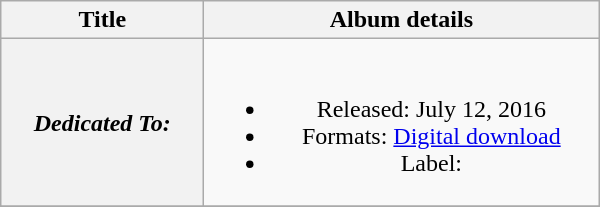<table class="wikitable plainrowheaders" style="text-align:center;">
<tr>
<th scope="col" style="width:8em;">Title</th>
<th scope="col" style="width:16em;">Album details</th>
</tr>
<tr>
<th scope="row"><em>Dedicated To:</em></th>
<td><br><ul><li>Released: July 12, 2016</li><li>Formats: <a href='#'>Digital download</a></li><li>Label: </li></ul></td>
</tr>
<tr>
</tr>
</table>
